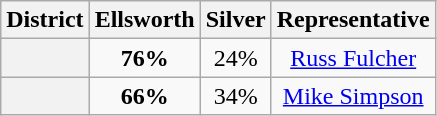<table class=wikitable>
<tr>
<th>District</th>
<th>Ellsworth</th>
<th>Silver</th>
<th>Representative</th>
</tr>
<tr align=center>
<th></th>
<td><strong>76%</strong></td>
<td>24%</td>
<td><a href='#'>Russ Fulcher</a></td>
</tr>
<tr align=center>
<th></th>
<td><strong>66%</strong></td>
<td>34%</td>
<td><a href='#'>Mike Simpson</a></td>
</tr>
</table>
